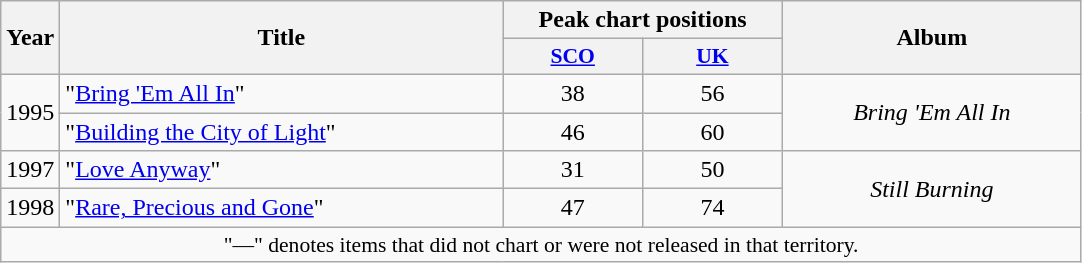<table class="wikitable" style="text-align:center;">
<tr>
<th rowspan="2" style="width:2em;">Year</th>
<th rowspan="2" style="width:18em;">Title</th>
<th colspan="2">Peak chart positions</th>
<th rowspan="2" style="width:12em;">Album</th>
</tr>
<tr>
<th style="width:6em;font-size:90%;"><a href='#'>SCO</a><br></th>
<th style="width:6em;font-size:90%;"><a href='#'>UK</a><br></th>
</tr>
<tr>
<td rowspan="2">1995</td>
<td style="text-align:left;">"<a href='#'>Bring 'Em All In</a>"</td>
<td>38</td>
<td>56</td>
<td rowspan="2"><em>Bring 'Em All In</em></td>
</tr>
<tr>
<td style="text-align:left;">"<a href='#'>Building the City of Light</a>"</td>
<td>46</td>
<td>60</td>
</tr>
<tr>
<td>1997</td>
<td style="text-align:left;">"<a href='#'>Love Anyway</a>"</td>
<td>31</td>
<td>50</td>
<td rowspan="2"><em>Still Burning</em></td>
</tr>
<tr>
<td>1998</td>
<td style="text-align:left;">"<a href='#'>Rare, Precious and Gone</a>"</td>
<td>47</td>
<td>74</td>
</tr>
<tr>
<td colspan="15" style="font-size:90%">"—" denotes items that did not chart or were not released in that territory.</td>
</tr>
</table>
